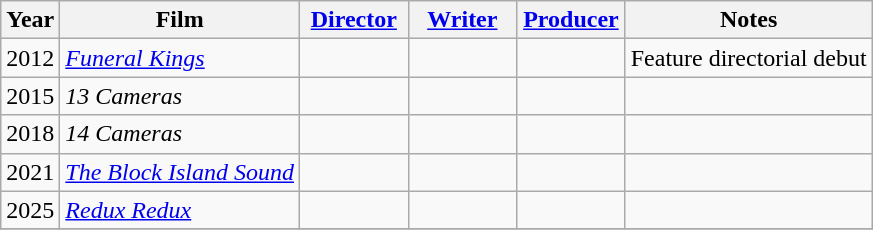<table class="wikitable sortable">
<tr>
<th>Year</th>
<th>Film</th>
<th width="65"><a href='#'>Director</a></th>
<th width="65"><a href='#'>Writer</a></th>
<th width="65"><a href='#'>Producer</a></th>
<th>Notes</th>
</tr>
<tr>
<td>2012</td>
<td><em><a href='#'>Funeral Kings</a></em></td>
<td></td>
<td></td>
<td></td>
<td>Feature directorial debut</td>
</tr>
<tr>
<td>2015</td>
<td><em>13 Cameras</em></td>
<td></td>
<td></td>
<td></td>
<td></td>
</tr>
<tr>
<td>2018</td>
<td><em>14 Cameras</em></td>
<td></td>
<td></td>
<td></td>
<td></td>
</tr>
<tr>
<td>2021</td>
<td><em><a href='#'>The Block Island Sound</a></em></td>
<td></td>
<td></td>
<td></td>
<td></td>
</tr>
<tr>
<td>2025</td>
<td><em><a href='#'>Redux Redux</a></em></td>
<td></td>
<td></td>
<td></td>
<td></td>
</tr>
<tr>
</tr>
</table>
